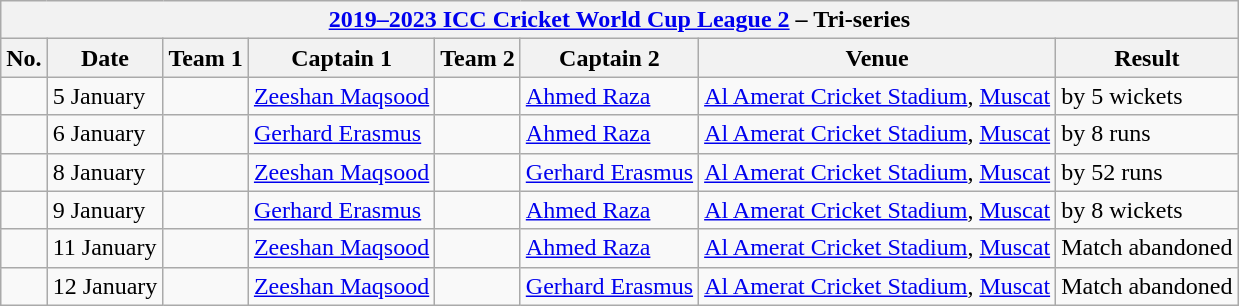<table class="wikitable">
<tr>
<th colspan="9"><a href='#'>2019–2023 ICC Cricket World Cup League 2</a> – Tri-series</th>
</tr>
<tr>
<th>No.</th>
<th>Date</th>
<th>Team 1</th>
<th>Captain 1</th>
<th>Team 2</th>
<th>Captain 2</th>
<th>Venue</th>
<th>Result</th>
</tr>
<tr>
<td></td>
<td>5 January</td>
<td></td>
<td><a href='#'>Zeeshan Maqsood</a></td>
<td></td>
<td><a href='#'>Ahmed Raza</a></td>
<td><a href='#'>Al Amerat Cricket Stadium</a>, <a href='#'>Muscat</a></td>
<td> by 5 wickets</td>
</tr>
<tr>
<td></td>
<td>6 January</td>
<td></td>
<td><a href='#'>Gerhard Erasmus</a></td>
<td></td>
<td><a href='#'>Ahmed Raza</a></td>
<td><a href='#'>Al Amerat Cricket Stadium</a>, <a href='#'>Muscat</a></td>
<td> by 8 runs</td>
</tr>
<tr>
<td></td>
<td>8 January</td>
<td></td>
<td><a href='#'>Zeeshan Maqsood</a></td>
<td></td>
<td><a href='#'>Gerhard Erasmus</a></td>
<td><a href='#'>Al Amerat Cricket Stadium</a>, <a href='#'>Muscat</a></td>
<td> by 52 runs</td>
</tr>
<tr>
<td></td>
<td>9 January</td>
<td></td>
<td><a href='#'>Gerhard Erasmus</a></td>
<td></td>
<td><a href='#'>Ahmed Raza</a></td>
<td><a href='#'>Al Amerat Cricket Stadium</a>, <a href='#'>Muscat</a></td>
<td> by 8 wickets</td>
</tr>
<tr>
<td></td>
<td>11 January</td>
<td></td>
<td><a href='#'>Zeeshan Maqsood</a></td>
<td></td>
<td><a href='#'>Ahmed Raza</a></td>
<td><a href='#'>Al Amerat Cricket Stadium</a>, <a href='#'>Muscat</a></td>
<td>Match abandoned</td>
</tr>
<tr>
<td></td>
<td>12 January</td>
<td></td>
<td><a href='#'>Zeeshan Maqsood</a></td>
<td></td>
<td><a href='#'>Gerhard Erasmus</a></td>
<td><a href='#'>Al Amerat Cricket Stadium</a>, <a href='#'>Muscat</a></td>
<td>Match abandoned</td>
</tr>
</table>
